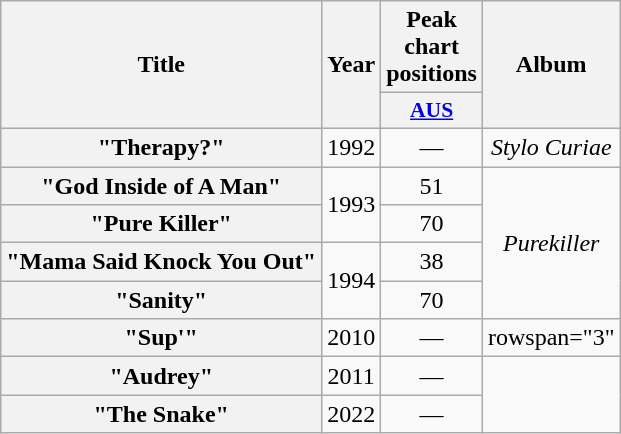<table class="wikitable plainrowheaders" style="text-align:center;">
<tr>
<th scope="col" rowspan="2">Title</th>
<th scope="col" rowspan="2">Year</th>
<th scope="col" colspan="1">Peak chart positions</th>
<th scope="col" rowspan="2">Album</th>
</tr>
<tr>
<th scope="col" style="width:3em;font-size:90%;"><a href='#'>AUS</a><br></th>
</tr>
<tr>
<th scope="row">"Therapy?"</th>
<td>1992</td>
<td>—</td>
<td><em>Stylo Curiae</em></td>
</tr>
<tr>
<th scope="row">"God Inside of A Man"</th>
<td rowspan="2">1993</td>
<td>51</td>
<td rowspan="4"><em>Purekiller</em></td>
</tr>
<tr>
<th scope="row">"Pure Killer"</th>
<td>70</td>
</tr>
<tr>
<th scope="row">"Mama Said Knock You Out"</th>
<td rowspan="2">1994</td>
<td>38</td>
</tr>
<tr>
<th scope="row">"Sanity"</th>
<td>70</td>
</tr>
<tr>
<th scope="row">"Sup'"</th>
<td>2010</td>
<td>—</td>
<td>rowspan="3" </td>
</tr>
<tr>
<th scope="row">"Audrey"</th>
<td>2011</td>
<td>—</td>
</tr>
<tr>
<th scope="row">"The Snake"</th>
<td>2022</td>
<td>—</td>
</tr>
</table>
